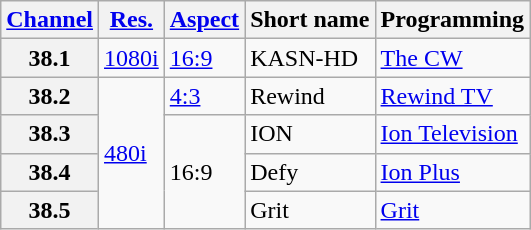<table class="wikitable">
<tr>
<th scope = "col"><a href='#'>Channel</a></th>
<th scope = "col"><a href='#'>Res.</a></th>
<th scope = "col"><a href='#'>Aspect</a></th>
<th scope = "col">Short name</th>
<th scope = "col">Programming</th>
</tr>
<tr>
<th scope = "row">38.1</th>
<td><a href='#'>1080i</a></td>
<td><a href='#'>16:9</a></td>
<td>KASN-HD</td>
<td><a href='#'>The CW</a></td>
</tr>
<tr>
<th scope = "row">38.2</th>
<td rowspan=4><a href='#'>480i</a></td>
<td><a href='#'>4:3</a></td>
<td>Rewind</td>
<td><a href='#'>Rewind TV</a></td>
</tr>
<tr>
<th scope = "row">38.3</th>
<td rowspan=3>16:9</td>
<td>ION</td>
<td><a href='#'>Ion Television</a></td>
</tr>
<tr>
<th scope = "row">38.4</th>
<td>Defy</td>
<td><a href='#'>Ion Plus</a></td>
</tr>
<tr>
<th scope = "row">38.5</th>
<td>Grit</td>
<td><a href='#'>Grit</a></td>
</tr>
</table>
